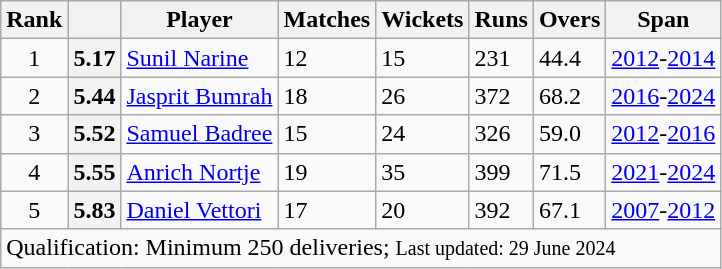<table class="wikitable sortable">
<tr>
<th>Rank</th>
<th></th>
<th>Player</th>
<th>Matches</th>
<th>Wickets</th>
<th>Runs</th>
<th>Overs</th>
<th>Span</th>
</tr>
<tr>
<td align=center>1</td>
<th scope=row>5.17</th>
<td> <a href='#'>Sunil Narine</a></td>
<td>12</td>
<td>15</td>
<td>231</td>
<td>44.4</td>
<td><a href='#'>2012</a>-<a href='#'>2014</a></td>
</tr>
<tr>
<td align=center>2</td>
<th scope=row>5.44</th>
<td> <a href='#'>Jasprit Bumrah</a></td>
<td>18</td>
<td>26</td>
<td>372</td>
<td>68.2</td>
<td><a href='#'>2016</a>-<a href='#'>2024</a></td>
</tr>
<tr>
<td align=center>3</td>
<th scope=row>5.52</th>
<td> <a href='#'>Samuel Badree</a></td>
<td>15</td>
<td>24</td>
<td>326</td>
<td>59.0</td>
<td><a href='#'>2012</a>-<a href='#'>2016</a></td>
</tr>
<tr>
<td align=center>4</td>
<th scope=row>5.55</th>
<td> <a href='#'>Anrich Nortje</a></td>
<td>19</td>
<td>35</td>
<td>399</td>
<td>71.5</td>
<td><a href='#'>2021</a>-<a href='#'>2024</a></td>
</tr>
<tr>
<td align=center>5</td>
<th scope=row>5.83</th>
<td> <a href='#'>Daniel Vettori</a></td>
<td>17</td>
<td>20</td>
<td>392</td>
<td>67.1</td>
<td><a href='#'>2007</a>-<a href='#'>2012</a></td>
</tr>
<tr>
<td colspan="8">Qualification: Minimum 250 deliveries; <small>Last updated: 29 June 2024</small></td>
</tr>
</table>
